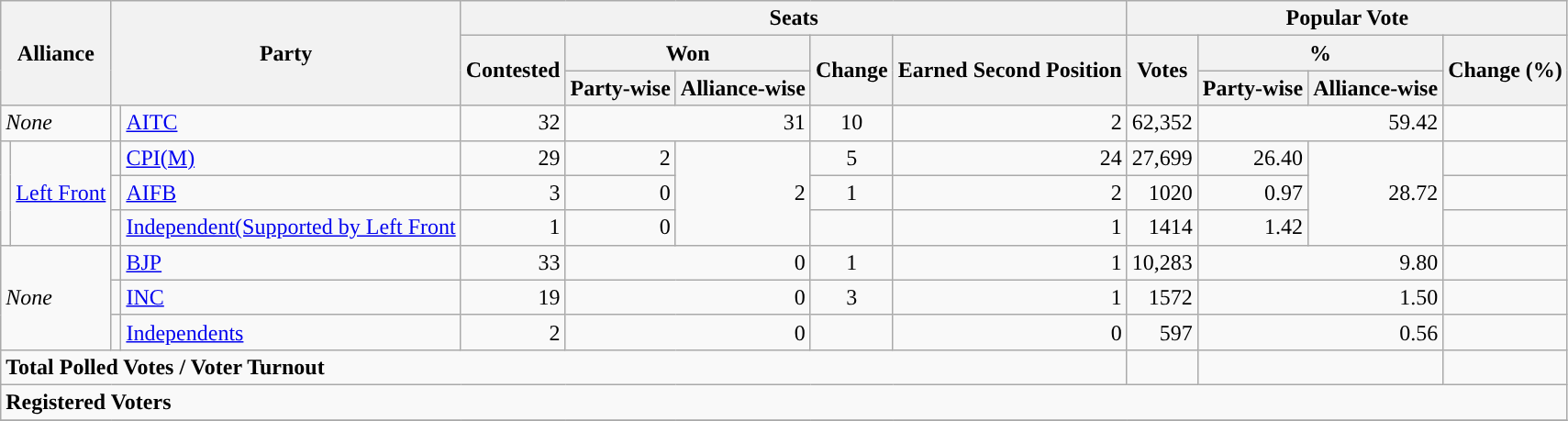<table class="wikitable">
<tr>
<th colspan="2" rowspan="3">Alliance</th>
<th colspan="2" rowspan="3">Party</th>
<th colspan="5" rowspan="1">Seats</th>
<th colspan="4" rowspan="1">Popular Vote</th>
</tr>
<tr>
<th rowspan="2">Contested</th>
<th colspan="2">Won</th>
<th rowspan="2">Change</th>
<th rowspan="2">Earned Second Position</th>
<th rowspan="2">Votes</th>
<th colspan="2">%</th>
<th rowspan="2">Change (%)</th>
</tr>
<tr>
<th>Party-wise</th>
<th>Alliance-wise</th>
<th>Party-wise</th>
<th>Alliance-wise</th>
</tr>
<tr>
<td colspan="2" rowspan="1"><em>None</em></td>
<td style="background-color: "></td>
<td><a href='#'>AITC</a></td>
<td style="text-align:right">32</td>
<td colspan="2" style="text-align:right">31</td>
<td style="text-align:center"> 10</td>
<td style="text-align:right">2</td>
<td style="text-align:right">62,352</td>
<td colspan="2" style="text-align:right">59.42</td>
<td style="text-align:center"></td>
</tr>
<tr>
<td colspan="1" rowspan="3" style="background-color: "></td>
<td rowspan="3"><a href='#'>Left Front</a></td>
<td style="background-color: "></td>
<td><a href='#'>CPI(M)</a></td>
<td style="text-align:right">29</td>
<td style="text-align:right">2</td>
<td rowspan="3" style="text-align:right">2</td>
<td style="text-align:center"> 5</td>
<td style="text-align:right">24</td>
<td style="text-align:right">27,699</td>
<td style="text-align:right">26.40</td>
<td rowspan="3" style="text-align:right">28.72</td>
<td style="text-align:center"></td>
</tr>
<tr>
<td style="background-color: "></td>
<td><a href='#'>AIFB</a></td>
<td style="text-align:right">3</td>
<td style="text-align:right">0</td>
<td style="text-align:center"> 1</td>
<td style="text-align:right">2</td>
<td style="text-align:right">1020</td>
<td style="text-align:right">0.97</td>
<td style="text-align:center"></td>
</tr>
<tr>
<td style="background-color: "></td>
<td><a href='#'>Independent(Supported by Left Front</a></td>
<td style="text-align:right">1</td>
<td style="text-align:right">0</td>
<td style="text-align:center"></td>
<td style="text-align:right">1</td>
<td style="text-align:right">1414</td>
<td style="text-align:right">1.42</td>
<td style="text-align:center"></td>
</tr>
<tr>
<td colspan="2" rowspan="3"><em>None</em></td>
<td style="background-color: "></td>
<td><a href='#'>BJP</a></td>
<td style="text-align:right">33</td>
<td colspan="2" style="text-align:right">0</td>
<td style="text-align:center"> 1</td>
<td style="text-align:right">1</td>
<td style="text-align:right">10,283</td>
<td colspan="2" style="text-align:right">9.80</td>
<td style="text-align:center"></td>
</tr>
<tr>
<td style="background-color: "></td>
<td><a href='#'>INC</a></td>
<td style="text-align:right">19</td>
<td colspan="2" style="text-align:right">0</td>
<td style="text-align:center"> 3</td>
<td style="text-align:right">1</td>
<td style="text-align:right">1572</td>
<td colspan="2" style="text-align:right">1.50</td>
<td style="text-align:center"></td>
</tr>
<tr>
<td style="background-color: "></td>
<td><a href='#'>Independents</a></td>
<td style="text-align:right">2</td>
<td colspan="2" style="text-align:right">0</td>
<td style="text-align:center"></td>
<td style="text-align:right">0</td>
<td style="text-align:right">597</td>
<td colspan="2" style="text-align:right">0.56</td>
<td style="text-align:center"></td>
</tr>
<tr>
<td colspan="9"><strong>Total Polled Votes / Voter Turnout</strong></td>
<td style="text-align:right"><strong> </strong></td>
<td colspan="2" style="text-align:right"><strong> </strong></td>
</tr>
<tr>
<td colspan="14"><strong>Registered Voters</strong></td>
</tr>
<tr>
</tr>
</table>
